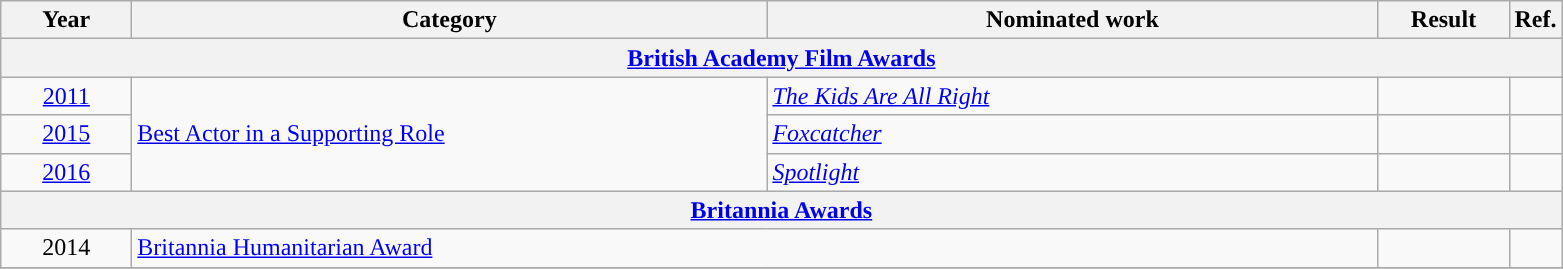<table class=wikitable>
<tr>
<th scope="col" style="width:5em;">Year</th>
<th scope="col" style="width:26em;">Category</th>
<th scope="col" style="width:25em;">Nominated work</th>
<th scope="col" style="width:5em;">Result</th>
<th>Ref.</th>
</tr>
<tr>
<th colspan=5><a href='#'>British Academy Film Awards</a></th>
</tr>
<tr>
<td style="text-align:center;"><a href='#'>2011</a></td>
<td rowspan="3"><a href='#'>Best Actor in a Supporting Role</a></td>
<td><em><a href='#'>The Kids Are All Right</a></em></td>
<td></td>
<td style="text-align: center;"></td>
</tr>
<tr>
<td style="text-align:center;"><a href='#'>2015</a></td>
<td><em><a href='#'>Foxcatcher</a></em></td>
<td></td>
<td style="text-align: center;"></td>
</tr>
<tr>
<td style="text-align:center;"><a href='#'>2016</a></td>
<td><em><a href='#'>Spotlight</a></em></td>
<td></td>
<td style="text-align: center;"></td>
</tr>
<tr>
<th colspan=5><a href='#'>Britannia Awards</a></th>
</tr>
<tr>
<td style="text-align:center;">2014</td>
<td colspan=2><a href='#'>Britannia Humanitarian Award</a></td>
<td></td>
<td style="text-align: center"></td>
</tr>
<tr>
</tr>
</table>
